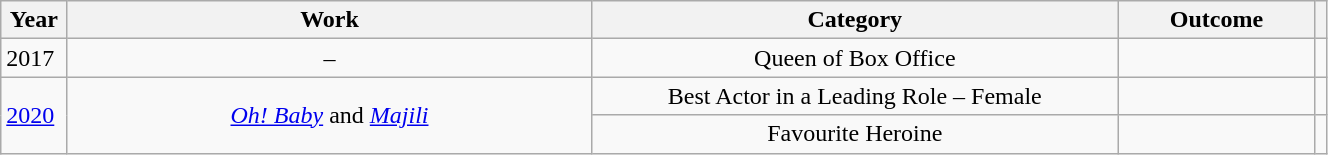<table class="wikitable" style="width:70%;">
<tr>
<th width="5%">Year</th>
<th style="width:40%;">Work</th>
<th style="width:40%;">Category</th>
<th style="width:15%;">Outcome</th>
<th scope="col" style="width:5%;"></th>
</tr>
<tr>
<td style="text-align:left;">2017</td>
<td style="text-align:center;">–</td>
<td style="text-align:center;">Queen of Box Office</td>
<td></td>
<td></td>
</tr>
<tr>
<td rowspan="2" style="text-align:left;"><a href='#'>2020</a></td>
<td rowspan="2" style="text-align:center;"><em><a href='#'>Oh! Baby</a></em> and <em><a href='#'>Majili</a></em></td>
<td style="text-align:center;">Best Actor in a Leading Role – Female</td>
<td></td>
<td></td>
</tr>
<tr>
<td style="text-align:center;">Favourite Heroine</td>
<td></td>
<td></td>
</tr>
</table>
